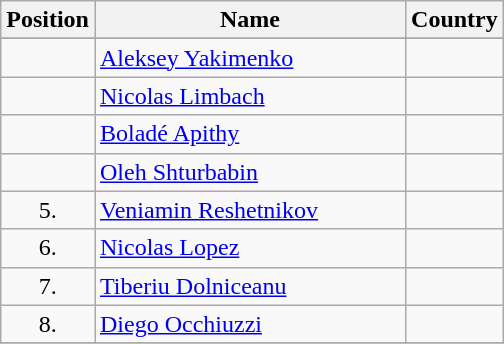<table class="wikitable">
<tr>
<th width="20">Position</th>
<th width="200">Name</th>
<th>Country</th>
</tr>
<tr>
</tr>
<tr>
<td align="center"></td>
<td><a href='#'>Aleksey Yakimenko</a></td>
<td></td>
</tr>
<tr>
<td align="center"></td>
<td><a href='#'>Nicolas Limbach</a></td>
<td></td>
</tr>
<tr>
<td align="center"></td>
<td><a href='#'>Boladé Apithy</a></td>
<td></td>
</tr>
<tr>
<td align="center"></td>
<td><a href='#'>Oleh Shturbabin</a></td>
<td></td>
</tr>
<tr>
<td align="center">5.</td>
<td><a href='#'>Veniamin Reshetnikov</a></td>
<td></td>
</tr>
<tr>
<td align="center">6.</td>
<td><a href='#'>Nicolas Lopez</a></td>
<td></td>
</tr>
<tr>
<td align="center">7.</td>
<td><a href='#'>Tiberiu Dolniceanu</a></td>
<td></td>
</tr>
<tr>
<td align="center">8.</td>
<td><a href='#'>Diego Occhiuzzi</a></td>
<td></td>
</tr>
<tr>
</tr>
</table>
